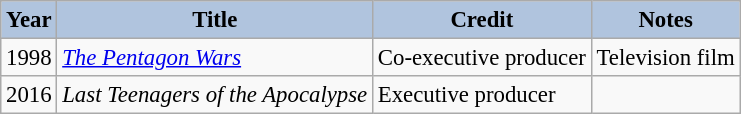<table class="wikitable" style="font-size:95%;">
<tr>
<th style="background:#B0C4DE;">Year</th>
<th style="background:#B0C4DE;">Title</th>
<th style="background:#B0C4DE;">Credit</th>
<th style="background:#B0C4DE;">Notes</th>
</tr>
<tr>
<td>1998</td>
<td><em><a href='#'>The Pentagon Wars</a></em></td>
<td>Co-executive producer</td>
<td>Television film</td>
</tr>
<tr>
<td>2016</td>
<td><em>Last Teenagers of the Apocalypse</em></td>
<td>Executive producer</td>
<td></td>
</tr>
</table>
